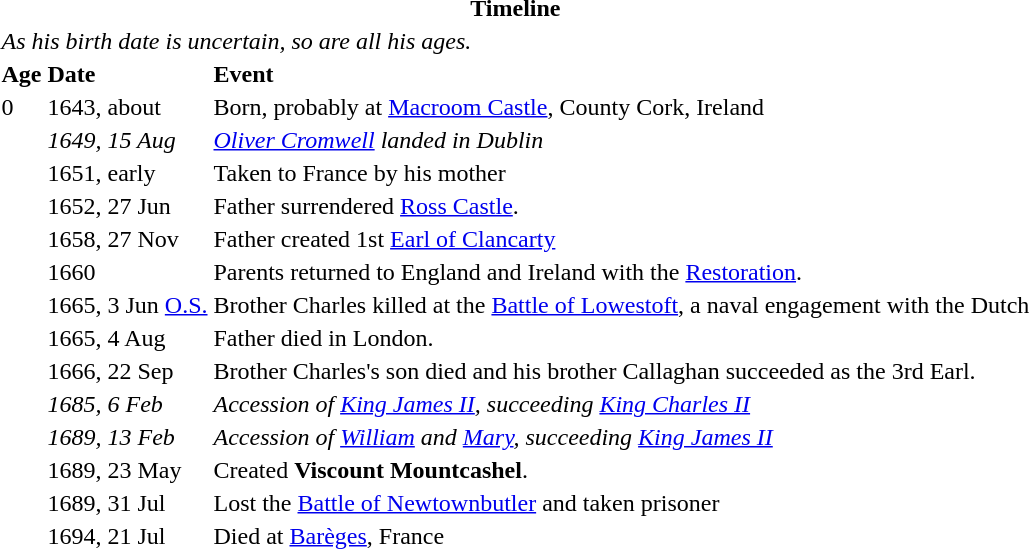<table>
<tr>
<th colspan=3>Timeline</th>
</tr>
<tr>
<td colspan=3><em>As his birth date is uncertain, so are all his ages.</em></td>
</tr>
<tr>
<th align="left">Age</th>
<th align="left">Date</th>
<th align="left">Event</th>
</tr>
<tr>
<td>0</td>
<td>1643, about</td>
<td>Born, probably at <a href='#'>Macroom Castle</a>, County Cork, Ireland</td>
</tr>
<tr>
<td></td>
<td><em>1649, 15 Aug</em></td>
<td><em><a href='#'>Oliver Cromwell</a> landed in Dublin</em></td>
</tr>
<tr>
<td></td>
<td>1651, early</td>
<td>Taken to France by his mother</td>
</tr>
<tr>
<td></td>
<td>1652, 27 Jun</td>
<td>Father surrendered <a href='#'>Ross Castle</a>.</td>
</tr>
<tr>
<td></td>
<td>1658, 27 Nov</td>
<td>Father created 1st <a href='#'>Earl of Clancarty</a></td>
</tr>
<tr>
<td></td>
<td>1660</td>
<td>Parents returned to England and Ireland with the <a href='#'>Restoration</a>.</td>
</tr>
<tr>
<td></td>
<td>1665, 3 Jun <a href='#'>O.S.</a></td>
<td>Brother Charles killed at the <a href='#'>Battle of Lowestoft</a>, a naval engagement with the Dutch</td>
</tr>
<tr>
<td></td>
<td>1665, 4 Aug</td>
<td>Father died in London.</td>
</tr>
<tr>
<td></td>
<td>1666, 22 Sep</td>
<td>Brother Charles's son died and his brother Callaghan succeeded as the 3rd Earl.</td>
</tr>
<tr>
<td></td>
<td><em>1685, 6 Feb</em></td>
<td><em>Accession of <a href='#'>King James II</a>, succeeding <a href='#'>King Charles II</a></em></td>
</tr>
<tr>
<td></td>
<td><em>1689, 13 Feb</em></td>
<td><em>Accession of <a href='#'>William</a> and <a href='#'>Mary</a>, succeeding <a href='#'>King James II</a></em></td>
</tr>
<tr>
<td></td>
<td>1689, 23 May</td>
<td>Created <strong>Viscount Mountcashel</strong>.</td>
</tr>
<tr>
<td></td>
<td>1689, 31 Jul</td>
<td>Lost the <a href='#'>Battle of Newtownbutler</a> and taken prisoner</td>
</tr>
<tr>
<td></td>
<td>1694, 21 Jul</td>
<td>Died at <a href='#'>Barèges</a>, France</td>
</tr>
</table>
